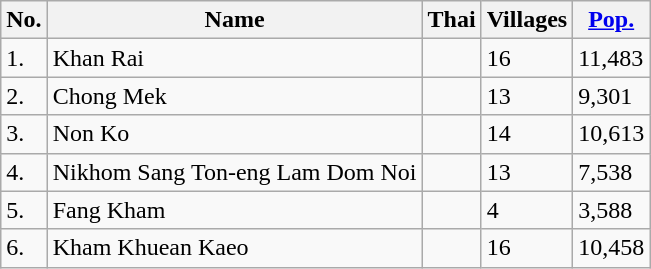<table class="wikitable sortable">
<tr>
<th>No.</th>
<th>Name</th>
<th>Thai</th>
<th>Villages</th>
<th><a href='#'>Pop.</a></th>
</tr>
<tr>
<td>1.</td>
<td>Khan Rai</td>
<td></td>
<td>16</td>
<td>11,483</td>
</tr>
<tr>
<td>2.</td>
<td>Chong Mek</td>
<td></td>
<td>13</td>
<td>9,301</td>
</tr>
<tr>
<td>3.</td>
<td>Non Ko</td>
<td></td>
<td>14</td>
<td>10,613</td>
</tr>
<tr>
<td>4.</td>
<td>Nikhom Sang Ton-eng Lam Dom Noi</td>
<td></td>
<td>13</td>
<td>7,538</td>
</tr>
<tr>
<td>5.</td>
<td>Fang Kham</td>
<td></td>
<td>4</td>
<td>3,588</td>
</tr>
<tr>
<td>6.</td>
<td>Kham Khuean Kaeo</td>
<td></td>
<td>16</td>
<td>10,458</td>
</tr>
</table>
